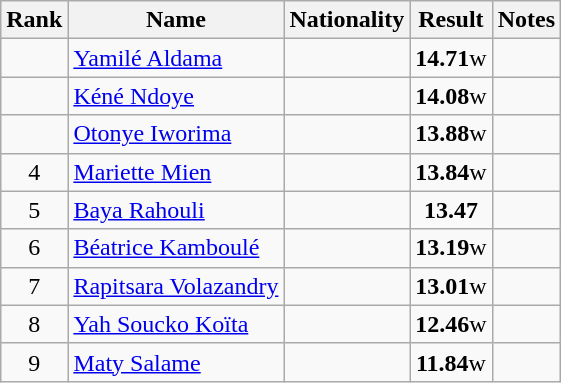<table class="wikitable sortable" style="text-align:center">
<tr>
<th>Rank</th>
<th>Name</th>
<th>Nationality</th>
<th>Result</th>
<th>Notes</th>
</tr>
<tr>
<td></td>
<td align=left><a href='#'>Yamilé Aldama</a></td>
<td align=left></td>
<td><strong>14.71</strong>w</td>
<td></td>
</tr>
<tr>
<td></td>
<td align=left><a href='#'>Kéné Ndoye</a></td>
<td align=left></td>
<td><strong>14.08</strong>w</td>
<td></td>
</tr>
<tr>
<td></td>
<td align=left><a href='#'>Otonye Iworima</a></td>
<td align=left></td>
<td><strong>13.88</strong>w</td>
<td></td>
</tr>
<tr>
<td>4</td>
<td align=left><a href='#'>Mariette Mien</a></td>
<td align=left></td>
<td><strong>13.84</strong>w</td>
<td></td>
</tr>
<tr>
<td>5</td>
<td align=left><a href='#'>Baya Rahouli</a></td>
<td align=left></td>
<td><strong>13.47</strong></td>
<td></td>
</tr>
<tr>
<td>6</td>
<td align=left><a href='#'>Béatrice Kamboulé</a></td>
<td align=left></td>
<td><strong>13.19</strong>w</td>
<td></td>
</tr>
<tr>
<td>7</td>
<td align=left><a href='#'>Rapitsara Volazandry</a></td>
<td align=left></td>
<td><strong>13.01</strong>w</td>
<td></td>
</tr>
<tr>
<td>8</td>
<td align=left><a href='#'>Yah Soucko Koïta</a></td>
<td align=left></td>
<td><strong>12.46</strong>w</td>
<td></td>
</tr>
<tr>
<td>9</td>
<td align=left><a href='#'>Maty Salame</a></td>
<td align=left></td>
<td><strong>11.84</strong>w</td>
<td></td>
</tr>
</table>
